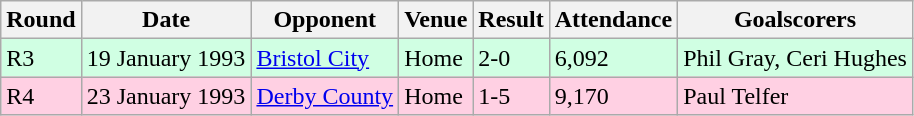<table class="wikitable">
<tr>
<th>Round</th>
<th>Date</th>
<th>Opponent</th>
<th>Venue</th>
<th>Result</th>
<th>Attendance</th>
<th>Goalscorers</th>
</tr>
<tr style="background:#d0ffe3;">
<td>R3</td>
<td>19 January 1993</td>
<td><a href='#'>Bristol City</a></td>
<td>Home</td>
<td>2-0</td>
<td>6,092</td>
<td>Phil Gray, Ceri Hughes</td>
</tr>
<tr style="background:#ffd0e3;">
<td>R4</td>
<td>23 January 1993</td>
<td><a href='#'>Derby County</a></td>
<td>Home</td>
<td>1-5</td>
<td>9,170</td>
<td>Paul Telfer</td>
</tr>
</table>
